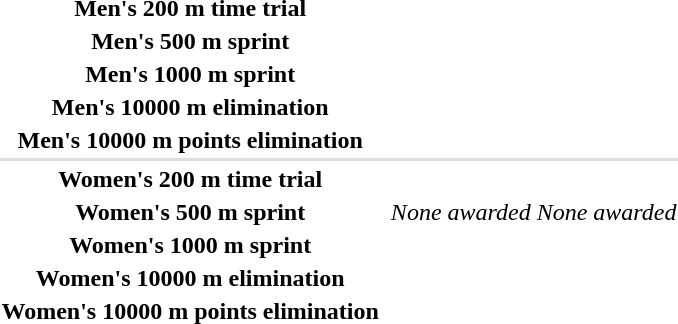<table>
<tr>
<th scope="row">Men's 200 m time trial</th>
<td></td>
<td></td>
<td></td>
</tr>
<tr>
<th scope="row">Men's 500 m sprint</th>
<td></td>
<td></td>
<td></td>
</tr>
<tr>
<th scope="row">Men's 1000 m sprint</th>
<td></td>
<td></td>
<td></td>
</tr>
<tr>
<th scope="row">Men's 10000 m elimination</th>
<td></td>
<td></td>
<td></td>
</tr>
<tr>
<th scope="row">Men's 10000 m points elimination</th>
<td></td>
<td></td>
<td></td>
</tr>
<tr bgcolor=#DDDDDD>
<td colspan=4></td>
</tr>
<tr>
<th scope="row">Women's 200 m time trial</th>
<td></td>
<td></td>
<td></td>
</tr>
<tr>
<th scope="row">Women's 500 m sprint</th>
<td></td>
<td><em>None awarded</em></td>
<td><em>None awarded</em></td>
</tr>
<tr>
<th scope="row">Women's 1000 m sprint</th>
<td></td>
<td></td>
<td></td>
</tr>
<tr>
<th scope="row">Women's 10000 m elimination</th>
<td></td>
<td></td>
<td></td>
</tr>
<tr>
<th scope="row">Women's 10000 m points elimination</th>
<td></td>
<td></td>
<td></td>
</tr>
</table>
